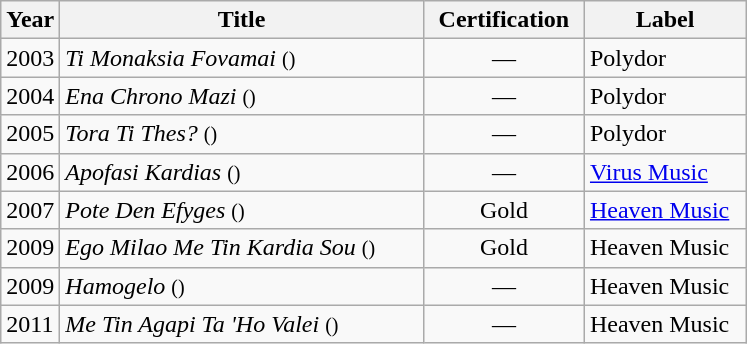<table class="wikitable">
<tr>
<th width="20">Year</th>
<th width="235">Title</th>
<th width="100">Certification</th>
<th width="100">Label</th>
</tr>
<tr>
<td>2003</td>
<td><em>Ti Monaksia Fovamai</em> <small>()</small></td>
<td align="center">—</td>
<td>Polydor</td>
</tr>
<tr>
<td>2004</td>
<td><em>Ena Chrono Mazi</em> <small>()</small></td>
<td align="center">—</td>
<td>Polydor</td>
</tr>
<tr>
<td>2005</td>
<td><em>Tora Ti Thes?</em> <small>()</small></td>
<td align="center">—</td>
<td>Polydor</td>
</tr>
<tr>
<td>2006</td>
<td><em>Apofasi Kardias</em> <small>()</small></td>
<td align="center">—</td>
<td><a href='#'>Virus Music</a></td>
</tr>
<tr>
<td>2007</td>
<td><em>Pote Den Efyges</em> <small>()</small></td>
<td align="center">Gold</td>
<td><a href='#'>Heaven Music</a></td>
</tr>
<tr>
<td>2009</td>
<td><em>Ego Milao Me Tin Kardia Sou</em> <small>()</small></td>
<td align="center">Gold</td>
<td>Heaven Music</td>
</tr>
<tr>
<td>2009</td>
<td><em>Hamogelo</em> <small>()</small></td>
<td align="center">—</td>
<td>Heaven Music</td>
</tr>
<tr>
<td>2011</td>
<td><em>Me Tin Agapi Ta 'Ho Valei</em> <small>()</small></td>
<td align="center">—</td>
<td>Heaven Music</td>
</tr>
</table>
